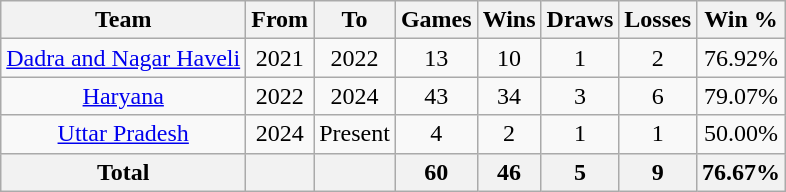<table class="wikitable" style="text-align:center;">
<tr>
<th>Team</th>
<th>From</th>
<th>To</th>
<th>Games</th>
<th>Wins</th>
<th>Draws</th>
<th>Losses</th>
<th>Win %</th>
</tr>
<tr>
<td><a href='#'>Dadra and Nagar Haveli</a></td>
<td>2021</td>
<td>2022</td>
<td>13</td>
<td>10</td>
<td>1</td>
<td>2</td>
<td>76.92%</td>
</tr>
<tr>
<td><a href='#'>Haryana</a></td>
<td>2022</td>
<td>2024</td>
<td>43</td>
<td>34</td>
<td>3</td>
<td>6</td>
<td>79.07%</td>
</tr>
<tr>
<td><a href='#'>Uttar Pradesh</a></td>
<td>2024</td>
<td>Present</td>
<td>4</td>
<td>2</td>
<td>1</td>
<td>1</td>
<td>50.00%</td>
</tr>
<tr>
<th>Total</th>
<th></th>
<th></th>
<th>60</th>
<th>46</th>
<th>5</th>
<th>9</th>
<th>76.67%</th>
</tr>
</table>
